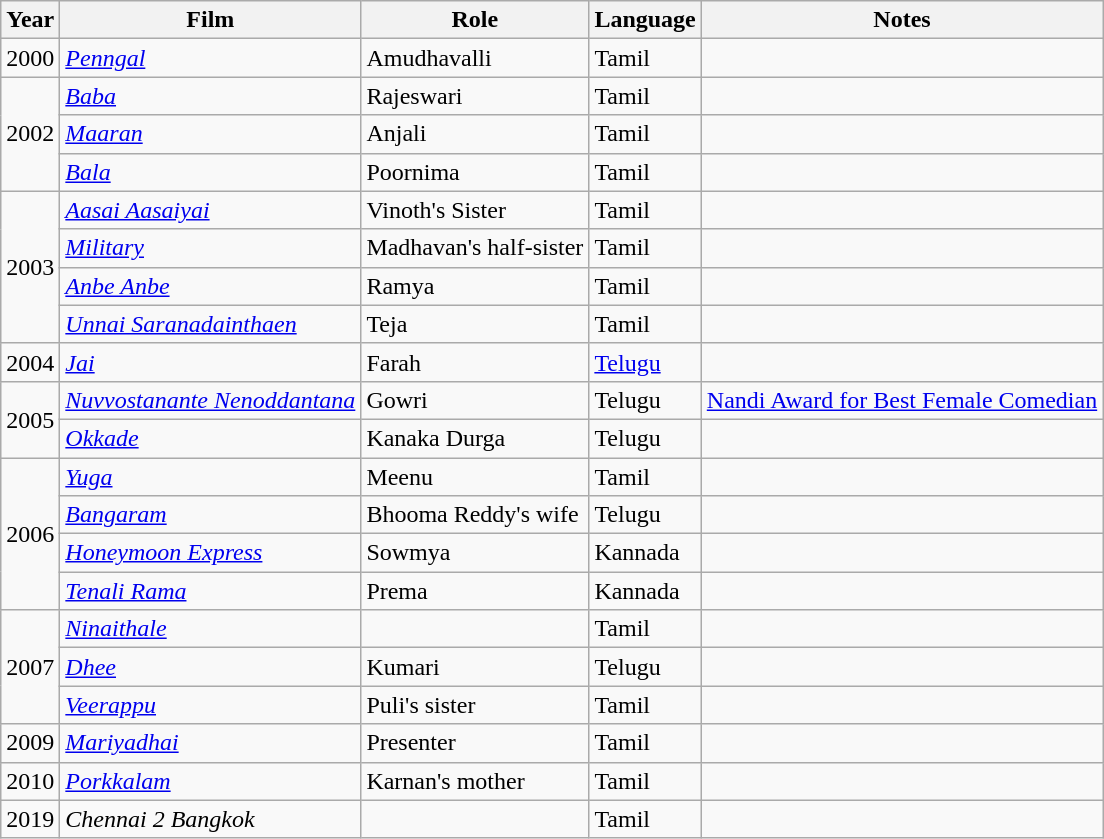<table class="wikitable sortable">
<tr>
<th>Year</th>
<th>Film</th>
<th>Role</th>
<th>Language</th>
<th>Notes</th>
</tr>
<tr>
<td>2000</td>
<td><em><a href='#'>Penngal</a></em></td>
<td>Amudhavalli</td>
<td>Tamil</td>
<td></td>
</tr>
<tr>
<td rowspan="3">2002</td>
<td><em><a href='#'>Baba</a></em></td>
<td>Rajeswari</td>
<td>Tamil</td>
<td></td>
</tr>
<tr>
<td><em><a href='#'>Maaran</a></em></td>
<td>Anjali</td>
<td>Tamil</td>
<td></td>
</tr>
<tr>
<td><em><a href='#'>Bala</a></em></td>
<td>Poornima</td>
<td>Tamil</td>
<td></td>
</tr>
<tr>
<td rowspan="4">2003</td>
<td><em><a href='#'>Aasai Aasaiyai</a></em></td>
<td>Vinoth's Sister</td>
<td>Tamil</td>
<td></td>
</tr>
<tr>
<td><em><a href='#'>Military</a></em></td>
<td>Madhavan's half-sister</td>
<td>Tamil</td>
<td></td>
</tr>
<tr>
<td><em><a href='#'>Anbe Anbe</a></em></td>
<td>Ramya</td>
<td>Tamil</td>
<td></td>
</tr>
<tr>
<td><em><a href='#'>Unnai Saranadainthaen</a></em></td>
<td>Teja</td>
<td>Tamil</td>
<td></td>
</tr>
<tr>
<td>2004</td>
<td><em><a href='#'>Jai</a></em></td>
<td>Farah</td>
<td><a href='#'>Telugu</a></td>
<td></td>
</tr>
<tr>
<td rowspan="2">2005</td>
<td><em><a href='#'>Nuvvostanante Nenoddantana</a></em></td>
<td>Gowri</td>
<td>Telugu</td>
<td><a href='#'>Nandi Award for Best Female Comedian</a></td>
</tr>
<tr>
<td><em><a href='#'>Okkade</a></em></td>
<td>Kanaka Durga</td>
<td>Telugu</td>
<td></td>
</tr>
<tr>
<td rowspan="4">2006</td>
<td><em><a href='#'>Yuga</a></em></td>
<td>Meenu</td>
<td>Tamil</td>
<td></td>
</tr>
<tr>
<td><em><a href='#'>Bangaram</a></em></td>
<td>Bhooma Reddy's wife</td>
<td>Telugu</td>
<td></td>
</tr>
<tr>
<td><em><a href='#'>Honeymoon Express</a></em></td>
<td>Sowmya</td>
<td>Kannada</td>
<td></td>
</tr>
<tr>
<td><em><a href='#'>Tenali Rama</a></em></td>
<td>Prema</td>
<td>Kannada</td>
<td></td>
</tr>
<tr>
<td rowspan="3">2007</td>
<td><em><a href='#'>Ninaithale</a></em></td>
<td></td>
<td>Tamil</td>
<td></td>
</tr>
<tr>
<td><em><a href='#'>Dhee</a></em></td>
<td>Kumari</td>
<td>Telugu</td>
<td></td>
</tr>
<tr>
<td><em><a href='#'>Veerappu</a></em></td>
<td>Puli's sister</td>
<td>Tamil</td>
<td></td>
</tr>
<tr>
<td>2009</td>
<td><em><a href='#'>Mariyadhai</a></em></td>
<td>Presenter</td>
<td>Tamil</td>
<td></td>
</tr>
<tr>
<td>2010</td>
<td><em><a href='#'>Porkkalam</a></em></td>
<td>Karnan's mother</td>
<td>Tamil</td>
<td></td>
</tr>
<tr>
<td>2019</td>
<td><em>Chennai 2 Bangkok</em></td>
<td></td>
<td>Tamil</td>
<td></td>
</tr>
</table>
